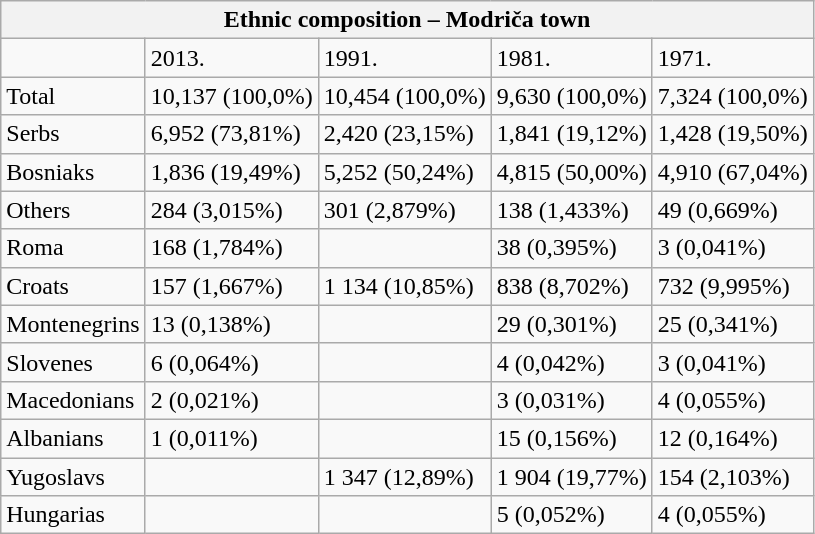<table class="wikitable">
<tr>
<th colspan="8">Ethnic composition – Modriča town</th>
</tr>
<tr>
<td></td>
<td>2013.</td>
<td>1991.</td>
<td>1981.</td>
<td>1971.</td>
</tr>
<tr>
<td>Total</td>
<td>10,137 (100,0%)</td>
<td>10,454 (100,0%)</td>
<td>9,630 (100,0%)</td>
<td>7,324 (100,0%)</td>
</tr>
<tr>
<td>Serbs</td>
<td>6,952 (73,81%)</td>
<td>2,420 (23,15%)</td>
<td>1,841 (19,12%)</td>
<td>1,428 (19,50%)</td>
</tr>
<tr>
<td>Bosniaks</td>
<td>1,836 (19,49%)</td>
<td>5,252 (50,24%)</td>
<td>4,815 (50,00%)</td>
<td>4,910 (67,04%)</td>
</tr>
<tr>
<td>Others</td>
<td>284 (3,015%)</td>
<td>301 (2,879%)</td>
<td>138 (1,433%)</td>
<td>49 (0,669%)</td>
</tr>
<tr>
<td>Roma</td>
<td>168 (1,784%)</td>
<td></td>
<td>38 (0,395%)</td>
<td>3 (0,041%)</td>
</tr>
<tr>
<td>Croats</td>
<td>157 (1,667%)</td>
<td>1 134 (10,85%)</td>
<td>838 (8,702%)</td>
<td>732 (9,995%)</td>
</tr>
<tr>
<td>Montenegrins</td>
<td>13 (0,138%)</td>
<td></td>
<td>29 (0,301%)</td>
<td>25 (0,341%)</td>
</tr>
<tr>
<td>Slovenes</td>
<td>6 (0,064%)</td>
<td></td>
<td>4 (0,042%)</td>
<td>3 (0,041%)</td>
</tr>
<tr>
<td>Macedonians</td>
<td>2 (0,021%)</td>
<td></td>
<td>3 (0,031%)</td>
<td>4 (0,055%)</td>
</tr>
<tr>
<td>Albanians</td>
<td>1 (0,011%)</td>
<td></td>
<td>15 (0,156%)</td>
<td>12 (0,164%)</td>
</tr>
<tr>
<td>Yugoslavs</td>
<td></td>
<td>1 347 (12,89%)</td>
<td>1 904 (19,77%)</td>
<td>154 (2,103%)</td>
</tr>
<tr>
<td>Hungarias</td>
<td></td>
<td></td>
<td>5 (0,052%)</td>
<td>4 (0,055%)</td>
</tr>
</table>
